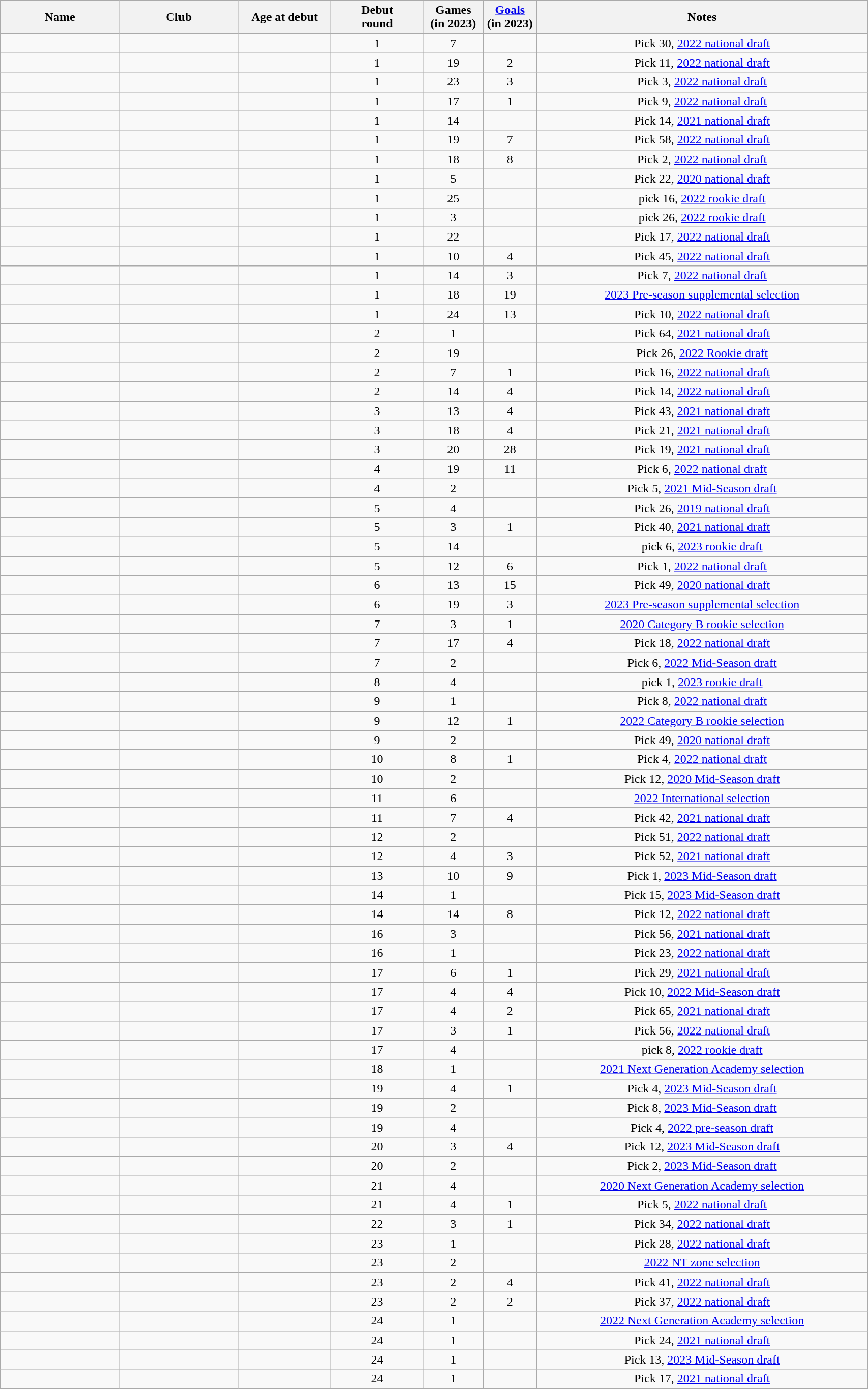<table class="wikitable sortable" style="width:90%; text-align: center;">
<tr>
<th style="width:9%;">Name</th>
<th width="9%">Club</th>
<th style="width:7%;">Age at debut</th>
<th data-sort-type="number" width="7%">Debut<br>round</th>
<th width=4%>Games<br>(in 2023)</th>
<th width=4%><a href='#'>Goals</a><br>(in 2023)</th>
<th style="width:25%;">Notes</th>
</tr>
<tr>
<td align=""left""></td>
<td></td>
<td></td>
<td>1</td>
<td>7</td>
<td></td>
<td align=""left"">Pick 30, <a href='#'>2022 national draft</a></td>
</tr>
<tr>
<td align=""left""></td>
<td></td>
<td></td>
<td>1</td>
<td>19</td>
<td>2</td>
<td align="" left"">Pick 11, <a href='#'>2022 national draft</a></td>
</tr>
<tr>
<td align=""left""></td>
<td></td>
<td></td>
<td>1</td>
<td>23</td>
<td>3</td>
<td align="" left"">Pick 3, <a href='#'>2022 national draft</a></td>
</tr>
<tr>
<td align=""left""></td>
<td></td>
<td></td>
<td>1</td>
<td>17</td>
<td>1</td>
<td align="" left"">Pick 9, <a href='#'>2022 national draft</a></td>
</tr>
<tr>
<td align=""left""></td>
<td></td>
<td></td>
<td>1</td>
<td>14</td>
<td></td>
<td align=""left"">Pick 14, <a href='#'>2021 national draft</a></td>
</tr>
<tr>
<td align=""left""></td>
<td></td>
<td></td>
<td>1</td>
<td>19</td>
<td>7</td>
<td align="" left"">Pick 58, <a href='#'>2022 national draft</a></td>
</tr>
<tr>
<td align=""left""></td>
<td></td>
<td></td>
<td>1</td>
<td>18</td>
<td>8</td>
<td align="" left"">Pick 2, <a href='#'>2022 national draft</a></td>
</tr>
<tr>
<td align=""left""></td>
<td></td>
<td></td>
<td>1</td>
<td>5</td>
<td></td>
<td align=""left"">Pick 22, <a href='#'>2020 national draft</a></td>
</tr>
<tr>
<td align=""left""></td>
<td></td>
<td></td>
<td>1</td>
<td>25</td>
<td></td>
<td align=""left"">pick 16, <a href='#'>2022 rookie draft</a></td>
</tr>
<tr>
<td align=""left""></td>
<td></td>
<td></td>
<td>1</td>
<td>3</td>
<td></td>
<td align=""left"">pick 26, <a href='#'>2022 rookie draft</a></td>
</tr>
<tr>
<td align=""left""></td>
<td></td>
<td></td>
<td>1</td>
<td>22</td>
<td></td>
<td align=""left"">Pick 17, <a href='#'>2022 national draft</a></td>
</tr>
<tr>
<td align=""left""></td>
<td></td>
<td></td>
<td>1</td>
<td>10</td>
<td>4</td>
<td align="" left"">Pick 45, <a href='#'>2022 national draft</a></td>
</tr>
<tr>
<td align=""left""></td>
<td></td>
<td></td>
<td>1</td>
<td>14</td>
<td>3</td>
<td align="" left"">Pick 7, <a href='#'>2022 national draft</a></td>
</tr>
<tr>
<td align=""left""></td>
<td></td>
<td></td>
<td>1</td>
<td>18</td>
<td>19</td>
<td align="" left""><a href='#'>2023 Pre-season supplemental selection</a></td>
</tr>
<tr>
<td align=""left""></td>
<td></td>
<td></td>
<td>1</td>
<td>24</td>
<td>13</td>
<td align="" left"">Pick 10, <a href='#'>2022 national draft</a></td>
</tr>
<tr>
<td align=""left""></td>
<td></td>
<td></td>
<td>2</td>
<td>1</td>
<td></td>
<td align=""left"">Pick 64, <a href='#'>2021 national draft</a></td>
</tr>
<tr>
<td align=""left""></td>
<td></td>
<td></td>
<td>2</td>
<td>19</td>
<td></td>
<td align=""left"">Pick 26, <a href='#'>2022 Rookie draft</a></td>
</tr>
<tr>
<td align=""left""></td>
<td></td>
<td></td>
<td>2</td>
<td>7</td>
<td>1</td>
<td align="" left"">Pick 16, <a href='#'>2022 national draft</a></td>
</tr>
<tr>
<td></td>
<td></td>
<td></td>
<td>2</td>
<td>14</td>
<td>4</td>
<td>Pick 14, <a href='#'>2022 national draft</a></td>
</tr>
<tr>
<td></td>
<td></td>
<td></td>
<td>3</td>
<td>13</td>
<td>4</td>
<td>Pick 43, <a href='#'>2021 national draft</a></td>
</tr>
<tr>
<td></td>
<td></td>
<td></td>
<td>3</td>
<td>18</td>
<td>4</td>
<td>Pick 21, <a href='#'>2021 national draft</a></td>
</tr>
<tr>
<td align=""left""></td>
<td></td>
<td></td>
<td>3</td>
<td>20</td>
<td>28</td>
<td align="" left"">Pick 19, <a href='#'>2021 national draft</a></td>
</tr>
<tr>
<td align=""left""></td>
<td></td>
<td></td>
<td>4</td>
<td>19</td>
<td>11</td>
<td align="" left"">Pick 6, <a href='#'>2022 national draft</a></td>
</tr>
<tr>
<td align=""left""></td>
<td></td>
<td></td>
<td>4</td>
<td>2</td>
<td></td>
<td align=""left"">Pick 5, <a href='#'>2021 Mid-Season draft</a></td>
</tr>
<tr>
<td align=""left""></td>
<td></td>
<td></td>
<td>5</td>
<td>4</td>
<td></td>
<td align=""left"">Pick 26, <a href='#'>2019 national draft</a></td>
</tr>
<tr>
<td align=""left""></td>
<td></td>
<td></td>
<td>5</td>
<td>3</td>
<td>1</td>
<td align="" left"">Pick 40, <a href='#'>2021 national draft</a></td>
</tr>
<tr>
<td align=""left""></td>
<td></td>
<td></td>
<td>5</td>
<td>14</td>
<td></td>
<td align="" left"">pick 6, <a href='#'>2023 rookie draft</a></td>
</tr>
<tr>
<td align=""left""></td>
<td></td>
<td></td>
<td>5</td>
<td>12</td>
<td>6</td>
<td align="" left"">Pick 1, <a href='#'>2022 national draft</a></td>
</tr>
<tr>
<td align=""left""></td>
<td></td>
<td></td>
<td>6</td>
<td>13</td>
<td>15</td>
<td align="" left"">Pick 49, <a href='#'>2020 national draft</a></td>
</tr>
<tr>
<td align=""left""></td>
<td></td>
<td></td>
<td>6</td>
<td>19</td>
<td>3</td>
<td align="" left""><a href='#'>2023 Pre-season supplemental selection</a></td>
</tr>
<tr>
<td align=""left""></td>
<td></td>
<td></td>
<td>7</td>
<td>3</td>
<td>1</td>
<td align="" left""><a href='#'>2020 Category B rookie selection</a></td>
</tr>
<tr>
<td align=""left""></td>
<td></td>
<td></td>
<td>7</td>
<td>17</td>
<td>4</td>
<td align="" left"">Pick 18, <a href='#'>2022 national draft</a></td>
</tr>
<tr>
<td align=""left""></td>
<td></td>
<td></td>
<td>7</td>
<td>2</td>
<td></td>
<td align="" left"">Pick 6, <a href='#'>2022 Mid-Season draft</a></td>
</tr>
<tr>
<td align=""left""></td>
<td></td>
<td></td>
<td>8</td>
<td>4</td>
<td></td>
<td align="" left"">pick 1, <a href='#'>2023 rookie draft</a></td>
</tr>
<tr>
<td align=""left""></td>
<td></td>
<td></td>
<td>9</td>
<td>1</td>
<td></td>
<td align="" left"">Pick 8, <a href='#'>2022 national draft</a></td>
</tr>
<tr>
<td align=""left""></td>
<td></td>
<td></td>
<td>9</td>
<td>12</td>
<td>1</td>
<td align="" left""><a href='#'>2022 Category B rookie selection</a></td>
</tr>
<tr>
<td align=""left""></td>
<td></td>
<td></td>
<td>9</td>
<td>2</td>
<td></td>
<td align="" left"">Pick 49, <a href='#'>2020 national draft</a></td>
</tr>
<tr>
<td align=""left""></td>
<td></td>
<td></td>
<td>10</td>
<td>8</td>
<td>1</td>
<td align="" left"">Pick 4, <a href='#'>2022 national draft</a></td>
</tr>
<tr>
<td align=""left""></td>
<td></td>
<td></td>
<td>10</td>
<td>2</td>
<td></td>
<td align="" left"">Pick 12, <a href='#'>2020 Mid-Season draft</a></td>
</tr>
<tr>
<td align=""left""></td>
<td></td>
<td></td>
<td>11</td>
<td>6</td>
<td></td>
<td align="" left""><a href='#'>2022 International selection</a></td>
</tr>
<tr>
<td align=""left""></td>
<td></td>
<td></td>
<td>11</td>
<td>7</td>
<td>4</td>
<td align="" left"">Pick 42, <a href='#'>2021 national draft</a></td>
</tr>
<tr>
<td align=""left""></td>
<td></td>
<td></td>
<td>12</td>
<td>2</td>
<td></td>
<td align="" left"">Pick 51, <a href='#'>2022 national draft</a></td>
</tr>
<tr>
<td align=""left""></td>
<td></td>
<td></td>
<td>12</td>
<td>4</td>
<td>3</td>
<td align="" left"">Pick 52, <a href='#'>2021 national draft</a></td>
</tr>
<tr>
<td align=""left""></td>
<td></td>
<td></td>
<td>13</td>
<td>10</td>
<td>9</td>
<td align="" left"">Pick 1, <a href='#'>2023 Mid-Season draft</a></td>
</tr>
<tr>
<td align=""left""></td>
<td></td>
<td></td>
<td>14</td>
<td>1</td>
<td></td>
<td align="" left"">Pick 15, <a href='#'>2023 Mid-Season draft</a></td>
</tr>
<tr>
<td align=""left""></td>
<td></td>
<td></td>
<td>14</td>
<td>14</td>
<td>8</td>
<td align="" left"">Pick 12, <a href='#'>2022 national draft</a></td>
</tr>
<tr>
<td align=""left""></td>
<td></td>
<td></td>
<td>16</td>
<td>3</td>
<td></td>
<td align="" left"">Pick 56, <a href='#'>2021 national draft</a></td>
</tr>
<tr>
<td align=""left""></td>
<td></td>
<td></td>
<td>16</td>
<td>1</td>
<td></td>
<td align="" left"">Pick 23, <a href='#'>2022 national draft</a></td>
</tr>
<tr>
<td align=""left""></td>
<td></td>
<td></td>
<td>17</td>
<td>6</td>
<td>1</td>
<td align="" left"">Pick 29, <a href='#'>2021 national draft</a></td>
</tr>
<tr>
<td align=""left""></td>
<td></td>
<td></td>
<td>17</td>
<td>4</td>
<td>4</td>
<td align="" left"">Pick 10, <a href='#'>2022 Mid-Season draft</a></td>
</tr>
<tr>
<td align=""left""></td>
<td></td>
<td></td>
<td>17</td>
<td>4</td>
<td>2</td>
<td align="" left"">Pick 65, <a href='#'>2021 national draft</a></td>
</tr>
<tr>
<td align=""left""></td>
<td></td>
<td></td>
<td>17</td>
<td>3</td>
<td>1</td>
<td align="" left"">Pick 56, <a href='#'>2022 national draft</a></td>
</tr>
<tr>
<td align=""left""></td>
<td></td>
<td></td>
<td>17</td>
<td>4</td>
<td></td>
<td align="" left"">pick 8, <a href='#'>2022 rookie draft</a></td>
</tr>
<tr>
<td align=""left""></td>
<td></td>
<td></td>
<td>18</td>
<td>1</td>
<td></td>
<td align="" left""><a href='#'>2021 Next Generation Academy selection</a></td>
</tr>
<tr>
<td align=""left""></td>
<td></td>
<td></td>
<td>19</td>
<td>4</td>
<td>1</td>
<td align="" left"">Pick 4, <a href='#'>2023 Mid-Season draft</a></td>
</tr>
<tr>
<td align=""left""></td>
<td></td>
<td></td>
<td>19</td>
<td>2</td>
<td></td>
<td align="" left"">Pick 8, <a href='#'>2023 Mid-Season draft</a></td>
</tr>
<tr>
<td align=""left""></td>
<td></td>
<td></td>
<td>19</td>
<td>4</td>
<td></td>
<td align="" left"">Pick 4, <a href='#'>2022 pre-season draft</a></td>
</tr>
<tr>
<td align=""left""></td>
<td></td>
<td></td>
<td>20</td>
<td>3</td>
<td>4</td>
<td align="" left"">Pick 12, <a href='#'>2023 Mid-Season draft</a></td>
</tr>
<tr>
<td align=""left""></td>
<td></td>
<td></td>
<td>20</td>
<td>2</td>
<td></td>
<td align="" left"">Pick 2, <a href='#'>2023 Mid-Season draft</a></td>
</tr>
<tr>
<td align=""left""></td>
<td></td>
<td></td>
<td>21</td>
<td>4</td>
<td></td>
<td align="" left""><a href='#'>2020 Next Generation Academy selection</a></td>
</tr>
<tr>
<td align=""left""></td>
<td></td>
<td></td>
<td>21</td>
<td>4</td>
<td>1</td>
<td align="" left"">Pick 5, <a href='#'>2022 national draft</a></td>
</tr>
<tr>
<td align=""left""></td>
<td></td>
<td></td>
<td>22</td>
<td>3</td>
<td>1</td>
<td align="" left"">Pick 34, <a href='#'>2022 national draft</a></td>
</tr>
<tr>
<td align=""left""></td>
<td></td>
<td></td>
<td>23</td>
<td>1</td>
<td></td>
<td align="" left"">Pick 28, <a href='#'>2022 national draft</a></td>
</tr>
<tr>
<td align=""left""></td>
<td></td>
<td></td>
<td>23</td>
<td>2</td>
<td></td>
<td align="" left""><a href='#'>2022 NT zone selection</a></td>
</tr>
<tr>
<td align=""left""></td>
<td></td>
<td></td>
<td>23</td>
<td>2</td>
<td>4</td>
<td align="" left"">Pick 41, <a href='#'>2022 national draft</a></td>
</tr>
<tr>
<td align=""left""></td>
<td></td>
<td></td>
<td>23</td>
<td>2</td>
<td>2</td>
<td align="" left"">Pick 37, <a href='#'>2022 national draft</a></td>
</tr>
<tr>
<td align=""left""></td>
<td></td>
<td></td>
<td>24</td>
<td>1</td>
<td></td>
<td align="" left""><a href='#'>2022 Next Generation Academy selection</a></td>
</tr>
<tr>
<td align=""left""></td>
<td></td>
<td></td>
<td>24</td>
<td>1</td>
<td></td>
<td align="" left"">Pick 24, <a href='#'>2021 national draft</a></td>
</tr>
<tr>
<td align=""left""></td>
<td></td>
<td></td>
<td>24</td>
<td>1</td>
<td></td>
<td align="" left"">Pick 13, <a href='#'>2023 Mid-Season draft</a></td>
</tr>
<tr>
<td align=""left""></td>
<td></td>
<td></td>
<td>24</td>
<td>1</td>
<td></td>
<td align="" left"">Pick 17, <a href='#'>2021 national draft</a></td>
</tr>
</table>
